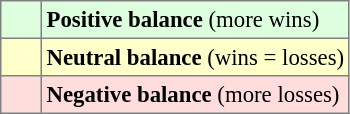<table bgcolor="#f7f8ff" cellpadding="3" cellspacing="0" border="1" style="font-size: 95%; border: gray solid 1px; border-collapse: collapse;text-align:center;">
<tr>
<td style="background:#ddffdd;"  width="20"></td>
<td bgcolor="#ddffdd" align="left"><strong>Positive balance</strong> (more wins)</td>
</tr>
<tr>
<td style="background:#ffffcc;" width="20"></td>
<td bgcolor="#ffffcc" align="left"><strong>Neutral balance</strong> (wins = losses)</td>
</tr>
<tr>
<td style="background:#ffdddd;" width="20"></td>
<td bgcolor="#ffdddd" align="left"><strong>Negative balance</strong> (more losses)</td>
</tr>
</table>
